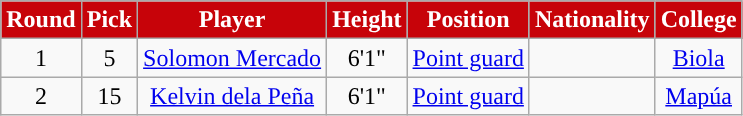<table class="wikitable sortable sortable">
<tr>
<th style="background:#C70309; color:#FFFFFF; ">Round</th>
<th style="background:#C70309; color:#FFFFFF; ">Pick</th>
<th style="background:#C70309; color:#FFFFFF; ">Player</th>
<th style="background:#C70309; color:#FFFFFF; ">Height</th>
<th style="background:#C70309; color:#FFFFFF; ">Position</th>
<th style="background:#C70309; color:#FFFFFF; ">Nationality</th>
<th style="background:#C70309; color:#FFFFFF; ">College</th>
</tr>
<tr style="text-align: center">
<td>1</td>
<td>5</td>
<td><a href='#'>Solomon Mercado</a></td>
<td>6'1"</td>
<td><a href='#'>Point guard</a></td>
<td></td>
<td><a href='#'>Biola</a></td>
</tr>
<tr style="text-align: center">
<td>2</td>
<td>15</td>
<td><a href='#'>Kelvin dela Peña</a></td>
<td>6'1"</td>
<td><a href='#'>Point guard</a></td>
<td></td>
<td><a href='#'>Mapúa</a></td>
</tr>
</table>
